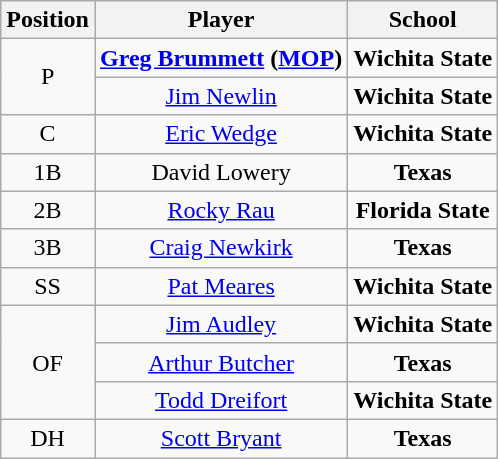<table class="wikitable" style=text-align:center>
<tr>
<th>Position</th>
<th>Player</th>
<th>School</th>
</tr>
<tr>
<td rowspan=2>P</td>
<td><strong><a href='#'>Greg Brummett</a> (<a href='#'>MOP</a>)</strong></td>
<td style=><strong>Wichita State</strong></td>
</tr>
<tr>
<td><a href='#'>Jim Newlin</a></td>
<td style=><strong>Wichita State</strong></td>
</tr>
<tr>
<td>C</td>
<td><a href='#'>Eric Wedge</a></td>
<td style=><strong>Wichita State</strong></td>
</tr>
<tr>
<td>1B</td>
<td>David Lowery</td>
<td style=><strong>Texas</strong></td>
</tr>
<tr>
<td>2B</td>
<td><a href='#'>Rocky Rau</a></td>
<td style=><strong>Florida State</strong></td>
</tr>
<tr>
<td>3B</td>
<td><a href='#'>Craig Newkirk</a></td>
<td style=><strong>Texas</strong></td>
</tr>
<tr>
<td>SS</td>
<td><a href='#'>Pat Meares</a></td>
<td style=><strong>Wichita State</strong></td>
</tr>
<tr>
<td rowspan=3>OF</td>
<td><a href='#'>Jim Audley</a></td>
<td style=><strong>Wichita State</strong></td>
</tr>
<tr>
<td><a href='#'>Arthur Butcher</a></td>
<td style=><strong>Texas</strong></td>
</tr>
<tr>
<td><a href='#'>Todd Dreifort</a></td>
<td style=><strong>Wichita State</strong></td>
</tr>
<tr>
<td>DH</td>
<td><a href='#'>Scott Bryant</a></td>
<td style=><strong>Texas</strong></td>
</tr>
</table>
